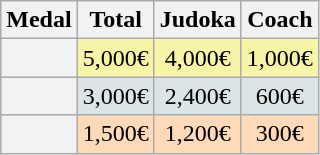<table class=wikitable style="text-align:center;">
<tr>
<th>Medal</th>
<th>Total</th>
<th>Judoka</th>
<th>Coach</th>
</tr>
<tr bgcolor=F7F6A8>
<th></th>
<td>5,000€</td>
<td>4,000€</td>
<td>1,000€</td>
</tr>
<tr bgcolor=DCE5E5>
<th></th>
<td>3,000€</td>
<td>2,400€</td>
<td>600€</td>
</tr>
<tr bgcolor=FFDAB9>
<th></th>
<td>1,500€</td>
<td>1,200€</td>
<td>300€</td>
</tr>
</table>
